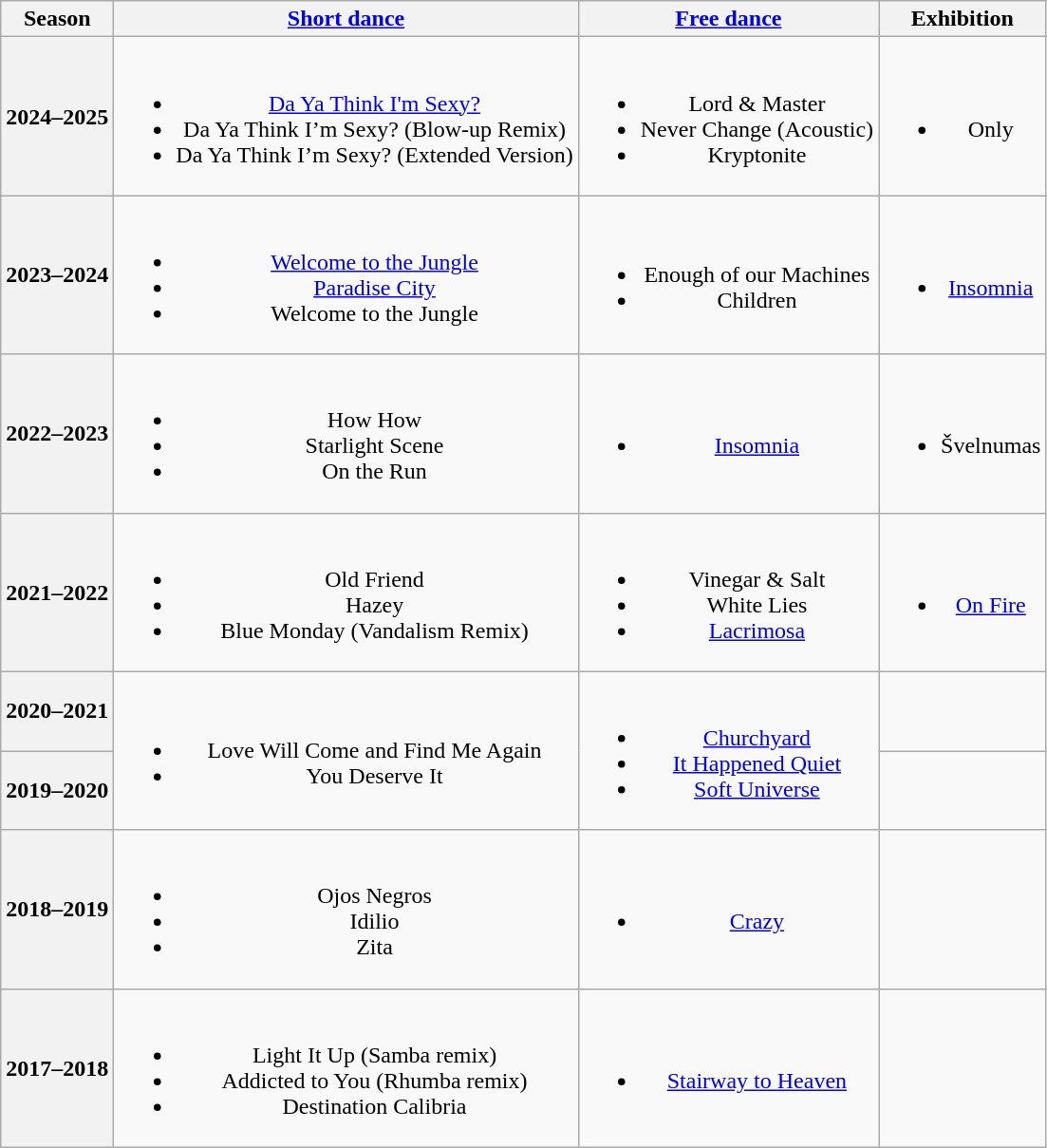<table class=wikitable style=text-align:center>
<tr>
<th>Season</th>
<th><a href='#'>Short dance</a></th>
<th><a href='#'>Free dance</a></th>
<th>Exhibition</th>
</tr>
<tr>
<th>2024–2025 <br> </th>
<td><br><ul><li><a href='#'>Da Ya Think I'm Sexy?</a> <br> </li><li>Da Ya Think I’m Sexy?  (Blow-up Remix) <br></li><li>Da Ya Think I’m Sexy? (Extended Version)  <br></li></ul></td>
<td><br><ul><li>Lord & Master <br></li><li>Never Change (Acoustic) <br> </li><li>Kryptonite <br></li></ul></td>
<td><br><ul><li>Only <br> </li></ul></td>
</tr>
<tr>
<th>2023–2024 <br> </th>
<td><br><ul><li><a href='#'>Welcome to the Jungle</a></li><li><a href='#'>Paradise City</a></li><li>Welcome to the Jungle <br></li></ul></td>
<td><br><ul><li>Enough of our Machines <br></li><li>Children <br></li></ul></td>
<td><br><ul><li><a href='#'>Insomnia</a> <br></li></ul></td>
</tr>
<tr>
<th>2022–2023 <br> </th>
<td><br><ul><li> How How</li><li> Starlight Scene</li><li> On the Run <br></li></ul></td>
<td><br><ul><li><a href='#'>Insomnia</a> <br></li></ul></td>
<td><br><ul><li>Švelnumas <br></li></ul></td>
</tr>
<tr>
<th>2021–2022 <br> </th>
<td><br><ul><li>Old Friend <br></li><li> Hazey <br></li><li>Blue Monday (Vandalism Remix) <br></li></ul></td>
<td><br><ul><li>Vinegar & Salt <br></li><li>White Lies <br></li><li><a href='#'>Lacrimosa</a> <br></li></ul></td>
<td><br><ul><li><a href='#'>On Fire</a> <br></li></ul></td>
</tr>
<tr>
<th>2020–2021 <br> </th>
<td rowspan=2><br><ul><li> Love Will Come and Find Me Again</li><li> You Deserve It <br> </li></ul></td>
<td rowspan=2><br><ul><li><a href='#'>Churchyard</a></li><li><a href='#'>It Happened Quiet</a></li><li><a href='#'>Soft Universe</a> <br></li></ul></td>
<td></td>
</tr>
<tr>
<th>2019–2020 <br> </th>
</tr>
<tr>
<th>2018–2019 <br> </th>
<td><br><ul><li> Ojos Negros</li><li> Idilio</li><li> Zita </li></ul></td>
<td><br><ul><li><a href='#'>Crazy</a> <br></li></ul></td>
<td></td>
</tr>
<tr>
<th>2017–2018 <br> </th>
<td><br><ul><li> Light It Up (Samba remix)</li><li> Addicted to You (Rhumba remix)</li><li> Destination Calibria <br></li></ul></td>
<td><br><ul><li><a href='#'>Stairway to Heaven</a> <br></li></ul></td>
<td></td>
</tr>
</table>
